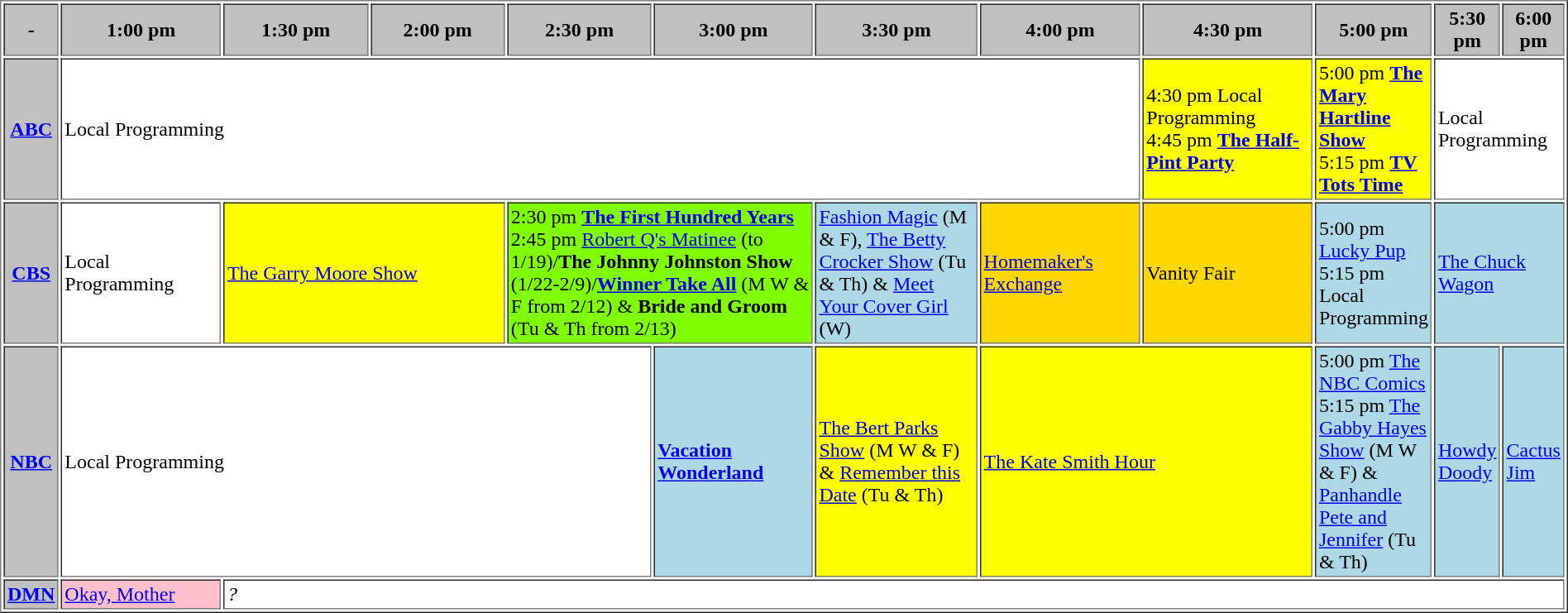<table border="1" cellpadding="2">
<tr>
<th bgcolor="#C0C0C0">-</th>
<th width="12%" bgcolor="#C0C0C0">1:00 pm</th>
<th width="13%" bgcolor="#C0C0C0">1:30 pm</th>
<th width="12%" bgcolor="#C0C0C0">2:00 pm</th>
<th width="13%" bgcolor="#C0C0C0">2:30 pm</th>
<th width="12%" bgcolor="#C0C0C0">3:00 pm</th>
<th width="13%" bgcolor="#C0C0C0">3:30 pm</th>
<th width="12%" bgcolor="#C0C0C0">4:00 pm</th>
<th width="13%" bgcolor="#C0C0C0">4:30 pm</th>
<th width="12%" bgcolor="#C0C0C0">5:00 pm</th>
<th width="13%" bgcolor="#C0C0C0">5:30 pm</th>
<th width="12%" bgcolor="#C0C0C0">6:00 pm</th>
</tr>
<tr>
<th bgcolor="#C0C0C0"><a href='#'>ABC</a></th>
<td bgcolor="white" colspan="7">Local Programming</td>
<td bgcolor="yellow">4:30 pm Local Programming<br>4:45 pm <strong><a href='#'>The Half-Pint Party</a></strong></td>
<td bgcolor="yellow">5:00 pm <strong><a href='#'>The Mary Hartline Show</a></strong><br>5:15 pm <strong><a href='#'>TV Tots Time</a></strong></td>
<td bgcolor="white" colspan="2">Local Programming</td>
</tr>
<tr>
<th bgcolor="#C0C0C0"><a href='#'>CBS</a></th>
<td bgcolor="white">Local Programming</td>
<td bgcolor="yellow" colspan="2"><a href='#'>The Garry Moore Show</a></td>
<td bgcolor="chartreuse" colspan="2">2:30 pm <strong><a href='#'>The First Hundred Years</a></strong><br>2:45 pm <a href='#'>Robert Q's Matinee</a> (to 1/19)/<strong>The Johnny Johnston Show</strong> (1/22-2/9)/<strong><a href='#'>Winner Take All</a></strong> (M W & F from 2/12) & <strong>Bride and Groom</strong> (Tu & Th from 2/13)</td>
<td bgcolor="lightblue"><a href='#'>Fashion Magic</a> (M & F), <a href='#'>The Betty Crocker Show</a> (Tu & Th) & <a href='#'>Meet Your Cover Girl</a> (W)</td>
<td bgcolor="gold"><a href='#'>Homemaker's Exchange</a></td>
<td bgcolor="gold">Vanity Fair</td>
<td bgcolor="lightblue">5:00 pm <a href='#'>Lucky Pup</a><br>5:15 pm Local Programming</td>
<td bgcolor="lightblue" colspan="2"><a href='#'>The Chuck Wagon</a></td>
</tr>
<tr>
<th bgcolor="#C0C0C0"><a href='#'>NBC</a></th>
<td bgcolor="white" colspan="4">Local Programming</td>
<td bgcolor="lightblue"><strong><a href='#'>Vacation Wonderland</a></strong></td>
<td bgcolor="yellow"><a href='#'>The Bert Parks Show</a> (M W & F) & <a href='#'>Remember this Date</a> (Tu & Th)</td>
<td bgcolor="yellow" colspan="2"><a href='#'>The Kate Smith Hour</a></td>
<td bgcolor="lightblue">5:00 pm <a href='#'>The NBC Comics</a><br>5:15 pm <a href='#'>The Gabby Hayes Show</a> (M W & F) & <a href='#'>Panhandle Pete and Jennifer</a> (Tu & Th)</td>
<td bgcolor="lightblue"><a href='#'>Howdy Doody</a></td>
<td bgcolor="lightblue"><a href='#'>Cactus Jim</a></td>
</tr>
<tr>
<th bgcolor="#C0C0C0"><a href='#'>DMN</a></th>
<td bgcolor="pink"><a href='#'>Okay, Mother</a></td>
<td bgcolor="white" colspan="10"><em>?</em></td>
</tr>
</table>
